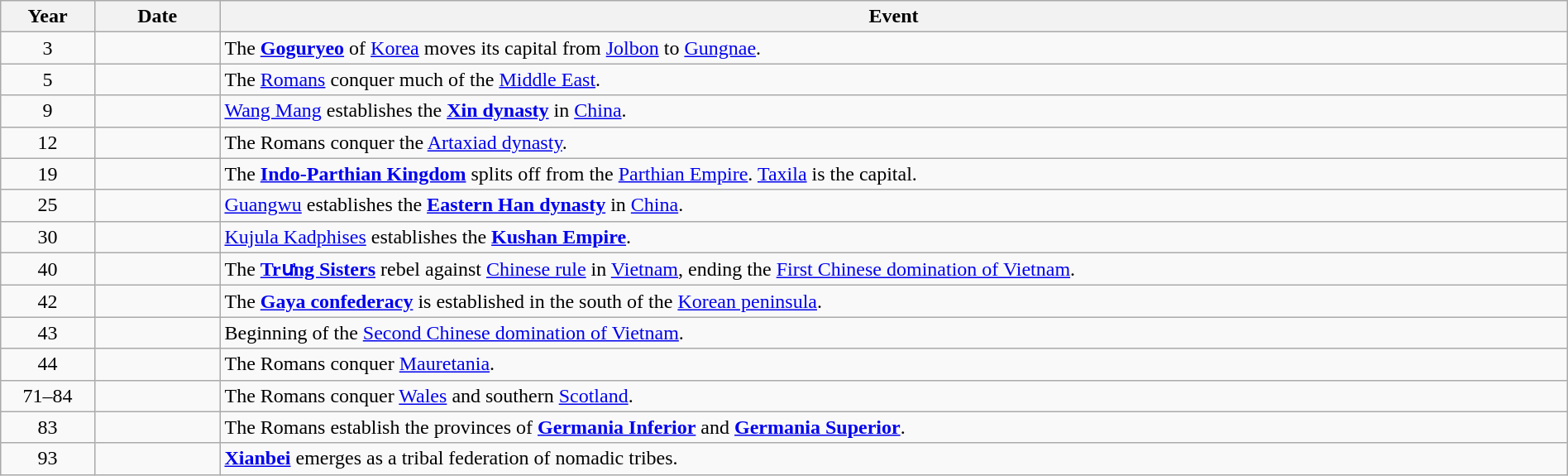<table class=wikitable style="width:100%;">
<tr>
<th style="width:6%">Year</th>
<th style="width:8%">Date</th>
<th style="width:86%">Event</th>
</tr>
<tr>
<td align=center>3</td>
<td align=center></td>
<td>The <strong><a href='#'>Goguryeo</a></strong> of <a href='#'>Korea</a> moves its capital from <a href='#'>Jolbon</a> to <a href='#'>Gungnae</a>.</td>
</tr>
<tr>
<td align=center>5</td>
<td align=center></td>
<td>The <a href='#'>Romans</a> conquer much of the <a href='#'>Middle East</a>.</td>
</tr>
<tr>
<td align=center>9</td>
<td align=center></td>
<td><a href='#'>Wang Mang</a> establishes the <strong><a href='#'>Xin dynasty</a></strong> in <a href='#'>China</a>.</td>
</tr>
<tr>
<td align=center>12</td>
<td align=center></td>
<td>The Romans conquer the <a href='#'>Artaxiad dynasty</a>.</td>
</tr>
<tr>
<td align=center>19</td>
<td align=center></td>
<td>The <strong><a href='#'>Indo-Parthian Kingdom</a></strong> splits off from the <a href='#'>Parthian Empire</a>. <a href='#'>Taxila</a> is the capital.</td>
</tr>
<tr>
<td align=center>25</td>
<td align=center></td>
<td><a href='#'>Guangwu</a> establishes the <strong><a href='#'>Eastern Han dynasty</a></strong> in <a href='#'>China</a>.</td>
</tr>
<tr>
<td align=center>30</td>
<td align=center></td>
<td><a href='#'>Kujula Kadphises</a> establishes the <strong><a href='#'>Kushan Empire</a></strong>.</td>
</tr>
<tr>
<td align=center>40</td>
<td align=center></td>
<td>The <strong><a href='#'>Trưng Sisters</a></strong> rebel against <a href='#'>Chinese rule</a> in <a href='#'>Vietnam</a>, ending the <a href='#'>First Chinese domination of Vietnam</a>.</td>
</tr>
<tr>
<td align=center>42</td>
<td align=center></td>
<td>The <strong><a href='#'>Gaya confederacy</a></strong> is established in the south of the <a href='#'>Korean peninsula</a>.</td>
</tr>
<tr>
<td align=center>43</td>
<td align=center></td>
<td>Beginning of the <a href='#'>Second Chinese domination of Vietnam</a>.</td>
</tr>
<tr>
<td align=center>44</td>
<td align=center></td>
<td>The Romans conquer <a href='#'>Mauretania</a>.</td>
</tr>
<tr>
<td align=center>71–84</td>
<td align=center></td>
<td>The Romans conquer <a href='#'>Wales</a> and southern <a href='#'>Scotland</a>.</td>
</tr>
<tr>
<td align=center>83</td>
<td align=center></td>
<td>The Romans establish the provinces of <strong><a href='#'>Germania Inferior</a></strong> and <strong><a href='#'>Germania Superior</a></strong>.</td>
</tr>
<tr>
<td align=center>93</td>
<td align=center></td>
<td><strong><a href='#'>Xianbei</a></strong> emerges as a tribal federation of nomadic tribes.</td>
</tr>
</table>
